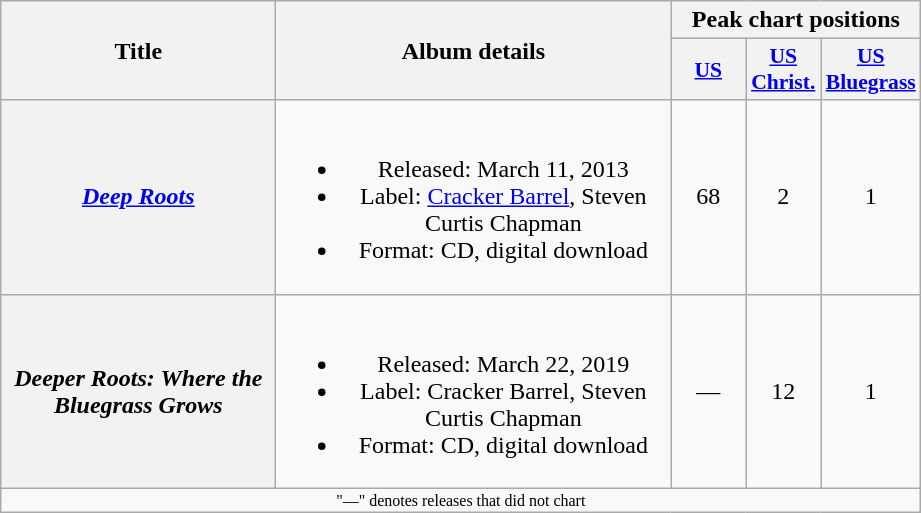<table class="wikitable plainrowheaders" style="text-align:center;">
<tr>
<th scope="col" rowspan="2" style="width:11em;">Title</th>
<th scope="col" rowspan="2" style="width:16em;">Album details</th>
<th scope="col" colspan="3">Peak chart positions</th>
</tr>
<tr>
<th style="width:3em; font-size:90%"><a href='#'>US</a><br></th>
<th style="width:3em; font-size:90%"><a href='#'>US<br>Christ.</a><br></th>
<th style="width:3em; font-size:90%"><a href='#'>US<br>Bluegrass</a><br></th>
</tr>
<tr>
<th scope="row"><em><a href='#'>Deep Roots</a></em></th>
<td><br><ul><li>Released: March 11, 2013</li><li>Label: <a href='#'>Cracker Barrel</a>, Steven Curtis Chapman</li><li>Format: CD, digital download</li></ul></td>
<td>68</td>
<td>2</td>
<td>1</td>
</tr>
<tr>
<th scope="row"><em>Deeper Roots: Where the Bluegrass Grows</em></th>
<td><br><ul><li>Released: March 22, 2019</li><li>Label: Cracker Barrel, Steven Curtis Chapman</li><li>Format: CD, digital download</li></ul></td>
<td>—</td>
<td>12</td>
<td>1</td>
</tr>
<tr>
<td colspan="10" style="font-size:8pt">"—" denotes releases that did not chart</td>
</tr>
</table>
